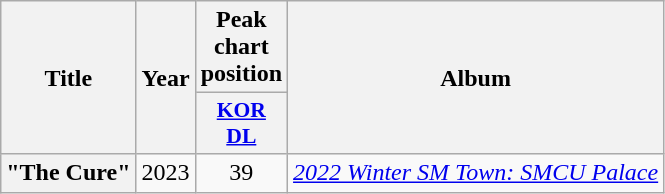<table class="wikitable plainrowheaders" style="text-align:center">
<tr>
<th scope="col" rowspan="2">Title</th>
<th scope="col" rowspan="2">Year</th>
<th scope="col">Peak chart position</th>
<th scope="col" rowspan="2">Album</th>
</tr>
<tr>
<th scope="col" style="font-size:90%; width:3em"><a href='#'>KOR<br>DL</a><br></th>
</tr>
<tr>
<th scope="row">"The Cure"<br></th>
<td>2023</td>
<td>39</td>
<td><em><a href='#'>2022 Winter SM Town: SMCU Palace</a></em></td>
</tr>
</table>
